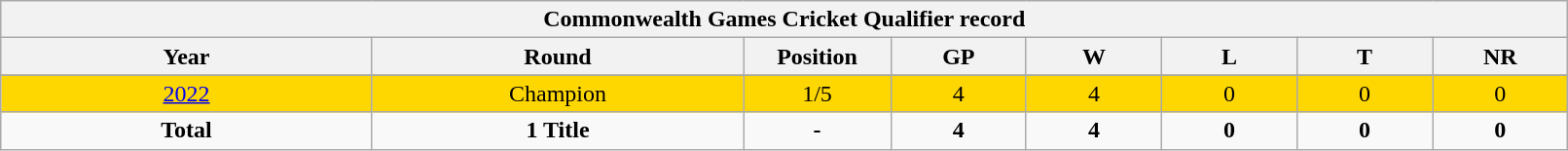<table class="wikitable" style="text-align: center; width:85%">
<tr>
<th colspan=10>Commonwealth Games Cricket Qualifier record</th>
</tr>
<tr>
<th width=150>Year</th>
<th width=150>Round</th>
<th width=50>Position</th>
<th width=50>GP</th>
<th width=50>W</th>
<th width=50>L</th>
<th width=50>T</th>
<th width=50>NR</th>
</tr>
<tr>
</tr>
<tr bgcolor=gold>
<td> <a href='#'>2022</a></td>
<td>Champion</td>
<td>1/5</td>
<td>4</td>
<td>4</td>
<td>0</td>
<td>0</td>
<td>0</td>
</tr>
<tr>
<td><strong>Total</strong></td>
<td><strong>1 Title</strong></td>
<td><strong>-</strong></td>
<td><strong>4</strong></td>
<td><strong>4</strong></td>
<td><strong>0</strong></td>
<td><strong>0</strong></td>
<td><strong>0</strong></td>
</tr>
</table>
